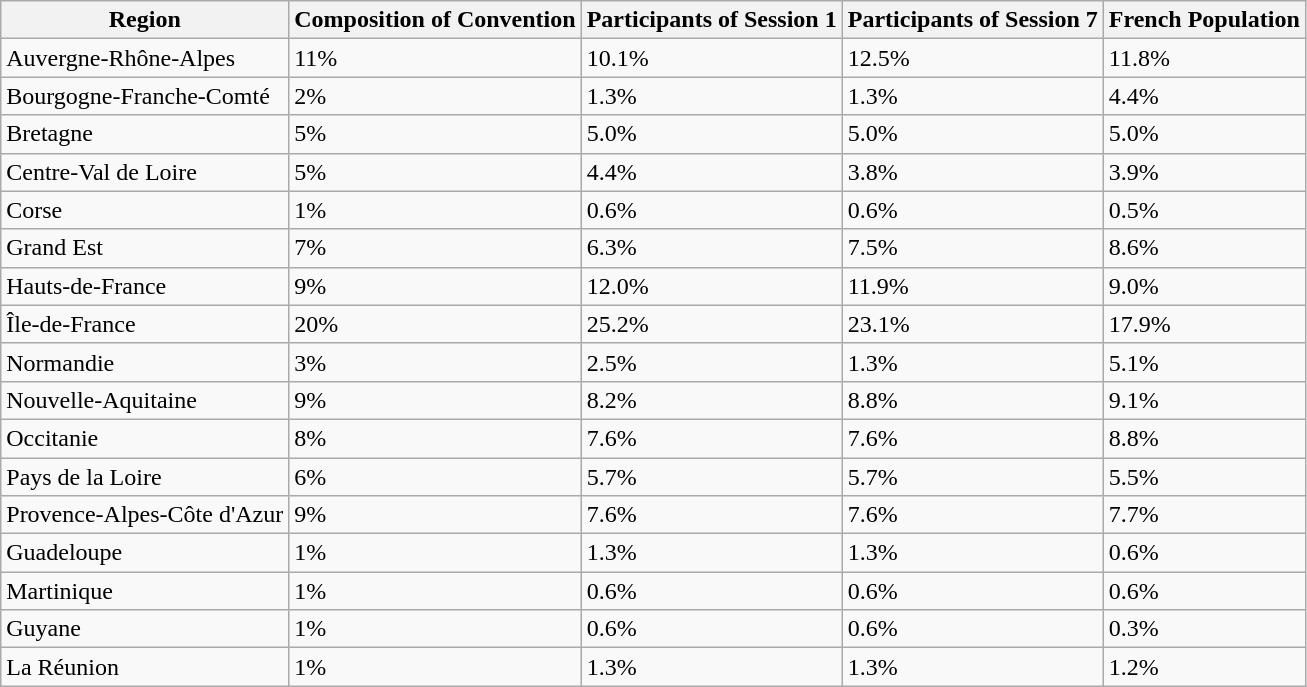<table class="wikitable">
<tr>
<th>Region</th>
<th>Composition of Convention</th>
<th>Participants of Session 1</th>
<th>Participants of Session 7</th>
<th>French Population</th>
</tr>
<tr>
<td>Auvergne-Rhône-Alpes</td>
<td>11%</td>
<td>10.1%</td>
<td>12.5%</td>
<td>11.8%</td>
</tr>
<tr>
<td>Bourgogne-Franche-Comté</td>
<td>2%</td>
<td>1.3%</td>
<td>1.3%</td>
<td>4.4%</td>
</tr>
<tr>
<td>Bretagne</td>
<td>5%</td>
<td>5.0%</td>
<td>5.0%</td>
<td>5.0%</td>
</tr>
<tr>
<td>Centre-Val de Loire</td>
<td>5%</td>
<td>4.4%</td>
<td>3.8%</td>
<td>3.9%</td>
</tr>
<tr>
<td>Corse</td>
<td>1%</td>
<td>0.6%</td>
<td>0.6%</td>
<td>0.5%</td>
</tr>
<tr>
<td>Grand Est</td>
<td>7%</td>
<td>6.3%</td>
<td>7.5%</td>
<td>8.6%</td>
</tr>
<tr>
<td>Hauts-de-France</td>
<td>9%</td>
<td>12.0%</td>
<td>11.9%</td>
<td>9.0%</td>
</tr>
<tr>
<td>Île-de-France</td>
<td>20%</td>
<td>25.2%</td>
<td>23.1%</td>
<td>17.9%</td>
</tr>
<tr>
<td>Normandie</td>
<td>3%</td>
<td>2.5%</td>
<td>1.3%</td>
<td>5.1%</td>
</tr>
<tr>
<td>Nouvelle-Aquitaine</td>
<td>9%</td>
<td>8.2%</td>
<td>8.8%</td>
<td>9.1%</td>
</tr>
<tr>
<td>Occitanie</td>
<td>8%</td>
<td>7.6%</td>
<td>7.6%</td>
<td>8.8%</td>
</tr>
<tr>
<td>Pays de la Loire</td>
<td>6%</td>
<td>5.7%</td>
<td>5.7%</td>
<td>5.5%</td>
</tr>
<tr>
<td>Provence-Alpes-Côte d'Azur</td>
<td>9%</td>
<td>7.6%</td>
<td>7.6%</td>
<td>7.7%</td>
</tr>
<tr>
<td>Guadeloupe</td>
<td>1%</td>
<td>1.3%</td>
<td>1.3%</td>
<td>0.6%</td>
</tr>
<tr>
<td>Martinique</td>
<td>1%</td>
<td>0.6%</td>
<td>0.6%</td>
<td>0.6%</td>
</tr>
<tr>
<td>Guyane</td>
<td>1%</td>
<td>0.6%</td>
<td>0.6%</td>
<td>0.3%</td>
</tr>
<tr>
<td>La Réunion</td>
<td>1%</td>
<td>1.3%</td>
<td>1.3%</td>
<td>1.2%</td>
</tr>
</table>
